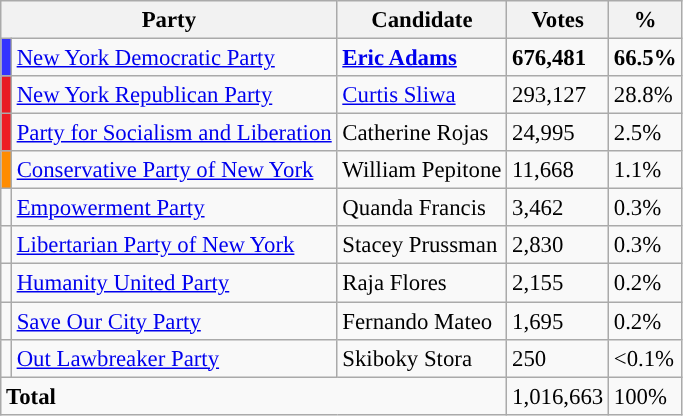<table class="wikitable" style="font-size: 95%">
<tr>
<th colspan="2">Party</th>
<th>Candidate</th>
<th>Votes</th>
<th>%</th>
</tr>
<tr>
<td bgcolor="#3333FF"></td>
<td><a href='#'>New York Democratic Party</a></td>
<td><strong><a href='#'>Eric Adams</a></strong></td>
<td><strong>676,481</strong></td>
<td><strong>66.5%</strong></td>
</tr>
<tr>
<td bgcolor="#E81B23"></td>
<td><a href='#'>New York Republican Party</a></td>
<td><a href='#'>Curtis Sliwa</a></td>
<td>293,127</td>
<td>28.8%</td>
</tr>
<tr>
<td bgcolor="#ED1C24"></td>
<td><a href='#'>Party for Socialism and Liberation</a></td>
<td>Catherine Rojas</td>
<td>24,995</td>
<td>2.5%</td>
</tr>
<tr>
<td bgcolor="#FF8C00"></td>
<td><a href='#'>Conservative Party of New York</a></td>
<td>William Pepitone</td>
<td>11,668</td>
<td>1.1%</td>
</tr>
<tr>
<td></td>
<td><a href='#'>Empowerment Party</a></td>
<td>Quanda Francis</td>
<td>3,462</td>
<td>0.3%</td>
</tr>
<tr>
<td></td>
<td><a href='#'>Libertarian Party of New York</a></td>
<td>Stacey Prussman</td>
<td>2,830</td>
<td>0.3%</td>
</tr>
<tr>
<td></td>
<td><a href='#'>Humanity United Party</a></td>
<td>Raja Flores</td>
<td>2,155</td>
<td>0.2%</td>
</tr>
<tr>
<td></td>
<td><a href='#'>Save Our City Party</a></td>
<td>Fernando Mateo</td>
<td>1,695</td>
<td>0.2%</td>
</tr>
<tr>
<td></td>
<td><a href='#'>Out Lawbreaker Party</a></td>
<td>Skiboky Stora</td>
<td>250</td>
<td><0.1%</td>
</tr>
<tr>
<td colspan="3"><strong>Total</strong></td>
<td>1,016,663</td>
<td>100%</td>
</tr>
</table>
